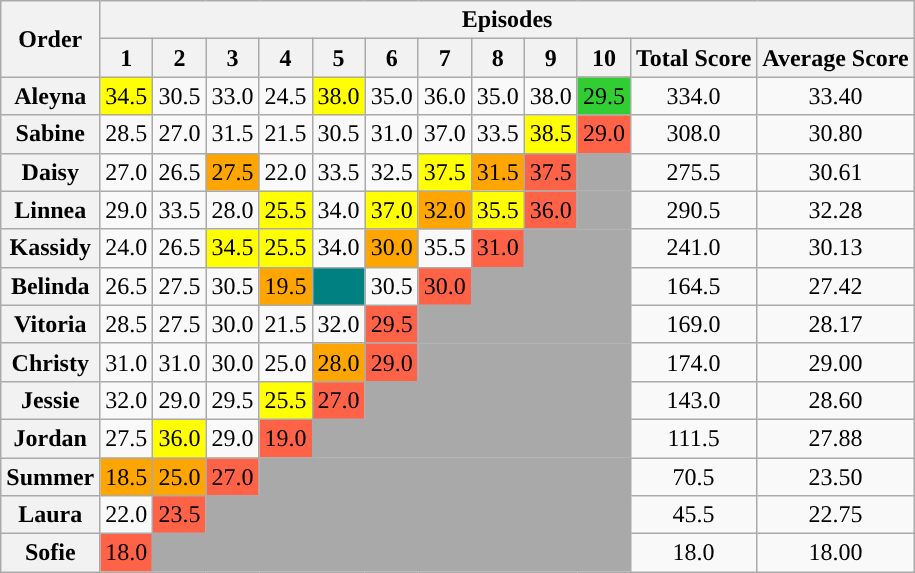<table class="wikitable sortable" style="text-align:center;">
<tr>
<th rowspan=2>Order</th>
<th colspan=12>Episodes</th>
</tr>
<tr>
<th>1</th>
<th>2</th>
<th>3</th>
<th>4</th>
<th>5</th>
<th>6</th>
<th>7</th>
<th>8</th>
<th>9</th>
<th>10</th>
<th>Total Score</th>
<th>Average Score</th>
</tr>
<tr>
<th>Aleyna</th>
<td style="background:yellow">34.5</td>
<td>30.5</td>
<td>33.0</td>
<td>24.5</td>
<td style="background:yellow">38.0</td>
<td>35.0</td>
<td>36.0</td>
<td>35.0</td>
<td>38.0</td>
<td style="background:limegreen">29.5</td>
<td>334.0</td>
<td>33.40</td>
</tr>
<tr>
<th>Sabine</th>
<td>28.5</td>
<td>27.0</td>
<td>31.5</td>
<td>21.5</td>
<td>30.5</td>
<td>31.0</td>
<td>37.0</td>
<td>33.5</td>
<td style="background:yellow">38.5</td>
<td style="background:tomato">29.0</td>
<td>308.0</td>
<td>30.80</td>
</tr>
<tr>
<th>Daisy</th>
<td>27.0</td>
<td>26.5</td>
<td style="background:orange">27.5</td>
<td>22.0</td>
<td>33.5</td>
<td>32.5</td>
<td style="background:yellow">37.5</td>
<td style="background:orange">31.5</td>
<td style="background:tomato">37.5</td>
<td style="background:darkgray;" colspan="1"></td>
<td>275.5</td>
<td>30.61</td>
</tr>
<tr>
<th>Linnea</th>
<td>29.0</td>
<td>33.5</td>
<td>28.0</td>
<td style="background:yellow">25.5</td>
<td>34.0</td>
<td style="background:yellow">37.0</td>
<td style="background:orange">32.0</td>
<td style="background:yellow">35.5</td>
<td style="background:tomato">36.0</td>
<td colspan="1" style="background:darkgray;"></td>
<td>290.5</td>
<td>32.28</td>
</tr>
<tr>
<th>Kassidy</th>
<td>24.0</td>
<td>26.5</td>
<td style="background:yellow">34.5</td>
<td style="background:yellow">25.5</td>
<td>34.0</td>
<td style="background:orange">30.0</td>
<td>35.5</td>
<td style="background:tomato">31.0</td>
<td colspan="2" style="background:darkgray;"></td>
<td>241.0</td>
<td>30.13</td>
</tr>
<tr>
<th>Belinda</th>
<td>26.5</td>
<td>27.5</td>
<td>30.5</td>
<td style="background:orange">19.5</td>
<td style="background:teal"></td>
<td>30.5</td>
<td style="background:tomato">30.0</td>
<td colspan="3" style="background:darkgray;"></td>
<td>164.5</td>
<td>27.42</td>
</tr>
<tr>
<th>Vitoria</th>
<td>28.5</td>
<td>27.5</td>
<td>30.0</td>
<td>21.5</td>
<td>32.0</td>
<td style="background:tomato">29.5</td>
<td colspan="4" style="background:darkgray;"></td>
<td>169.0</td>
<td>28.17</td>
</tr>
<tr>
<th>Christy</th>
<td>31.0</td>
<td>31.0</td>
<td>30.0</td>
<td>25.0</td>
<td style="background:orange">28.0</td>
<td style="background:tomato">29.0</td>
<td colspan="4" style="background:darkgray;"></td>
<td>174.0</td>
<td>29.00</td>
</tr>
<tr>
<th>Jessie</th>
<td>32.0</td>
<td>29.0</td>
<td>29.5</td>
<td style="background:yellow">25.5</td>
<td style="background:tomato">27.0</td>
<td colspan="5" style="background:darkgray;"></td>
<td>143.0</td>
<td>28.60</td>
</tr>
<tr>
<th>Jordan</th>
<td>27.5</td>
<td style="background:yellow">36.0</td>
<td>29.0</td>
<td style="background:tomato">19.0</td>
<td colspan="6" style="background:darkgray;"></td>
<td>111.5</td>
<td>27.88</td>
</tr>
<tr>
<th>Summer</th>
<td style="background:orange">18.5</td>
<td style="background:orange">25.0</td>
<td style="background:tomato">27.0</td>
<td colspan="7" style="background:darkgray;"></td>
<td>70.5</td>
<td>23.50</td>
</tr>
<tr>
<th>Laura</th>
<td>22.0</td>
<td style="background:tomato">23.5</td>
<td colspan="8" style="background:darkgray;"></td>
<td>45.5</td>
<td>22.75</td>
</tr>
<tr>
<th>Sofie</th>
<td style="background:tomato">18.0</td>
<td colspan="9" style="background:darkgray;"></td>
<td>18.0</td>
<td>18.00</td>
</tr>
</table>
